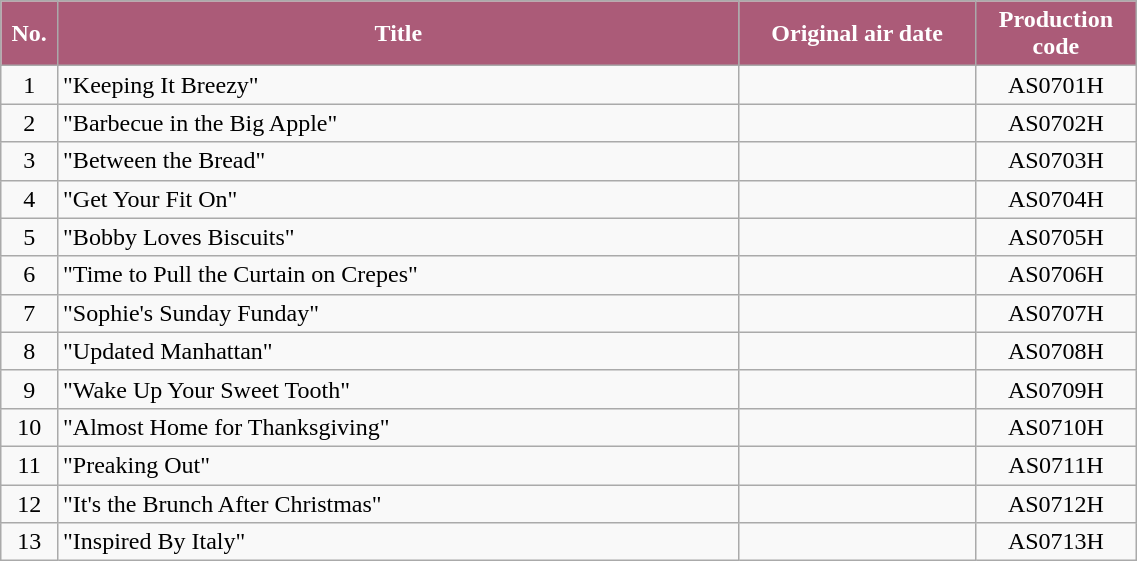<table class="wikitable plainrowheaders" style="width:60%;">
<tr>
<th style="background-color: #ab5b78; color: #FFFFFF;" width=5%>No.</th>
<th style="background-color: #ab5b78; color: #FFFFFF;" width=60%>Title</th>
<th style="background-color: #ab5b78; color: #FFFFFF;">Original air date</th>
<th style="background-color: #ab5b78; color: #FFFFFF;">Production<br>code</th>
</tr>
<tr>
<td align=center>1</td>
<td>"Keeping It Breezy"</td>
<td align=center></td>
<td align=center>AS0701H</td>
</tr>
<tr>
<td align=center>2</td>
<td>"Barbecue in the Big Apple"</td>
<td align=center></td>
<td align=center>AS0702H</td>
</tr>
<tr>
<td align=center>3</td>
<td>"Between the Bread"</td>
<td align=center></td>
<td align=center>AS0703H</td>
</tr>
<tr>
<td align=center>4</td>
<td>"Get Your Fit On"</td>
<td align=center></td>
<td align=center>AS0704H</td>
</tr>
<tr>
<td align=center>5</td>
<td>"Bobby Loves Biscuits"</td>
<td align=center></td>
<td align=center>AS0705H</td>
</tr>
<tr>
<td align=center>6</td>
<td>"Time to Pull the Curtain on Crepes"</td>
<td align=center></td>
<td align=center>AS0706H</td>
</tr>
<tr>
<td align=center>7</td>
<td>"Sophie's Sunday Funday"</td>
<td align=center></td>
<td align=center>AS0707H</td>
</tr>
<tr>
<td align=center>8</td>
<td>"Updated Manhattan"</td>
<td align=center></td>
<td align=center>AS0708H</td>
</tr>
<tr>
<td align=center>9</td>
<td>"Wake Up Your Sweet Tooth"</td>
<td align=center></td>
<td align=center>AS0709H</td>
</tr>
<tr>
<td align=center>10</td>
<td>"Almost Home for Thanksgiving"</td>
<td align=center></td>
<td align=center>AS0710H</td>
</tr>
<tr>
<td align=center>11</td>
<td>"Preaking Out"</td>
<td align=center></td>
<td align=center>AS0711H</td>
</tr>
<tr>
<td align=center>12</td>
<td>"It's the Brunch After Christmas"</td>
<td align=center></td>
<td align=center>AS0712H</td>
</tr>
<tr>
<td align=center>13</td>
<td>"Inspired By Italy"</td>
<td align=center></td>
<td align=center>AS0713H</td>
</tr>
</table>
